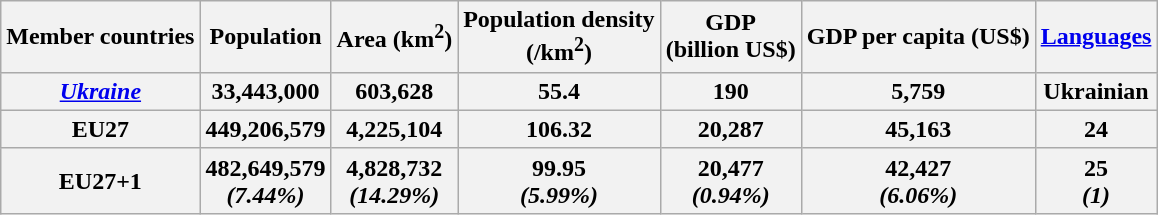<table class="wikitable" style="text-align:right;">
<tr>
<th>Member countries</th>
<th>Population</th>
<th>Area (km<sup>2</sup>)</th>
<th>Population density<br>(/km<sup>2</sup>)</th>
<th>GDP<br>(billion US$)</th>
<th>GDP per capita (US$)</th>
<th><a href='#'>Languages</a></th>
</tr>
<tr>
<th> <em><a href='#'>Ukraine</a></em></th>
<th>33,443,000</th>
<th>603,628</th>
<th>55.4</th>
<th>190</th>
<th>5,759</th>
<th>Ukrainian</th>
</tr>
<tr>
<th>EU27</th>
<th>449,206,579</th>
<th>4,225,104</th>
<th>106.32</th>
<th>20,287</th>
<th>45,163</th>
<th>24</th>
</tr>
<tr>
<th>EU27+1</th>
<th>482,649,579 <br><em>(7.44%)</em></th>
<th>4,828,732 <br><em>(14.29%)</em></th>
<th>99.95 <br><em>(5.99%)</em></th>
<th>20,477<br><em>(0.94%)</em></th>
<th>42,427 <br><em>(6.06%)</em></th>
<th>25 <br><em>(1)</em></th>
</tr>
</table>
